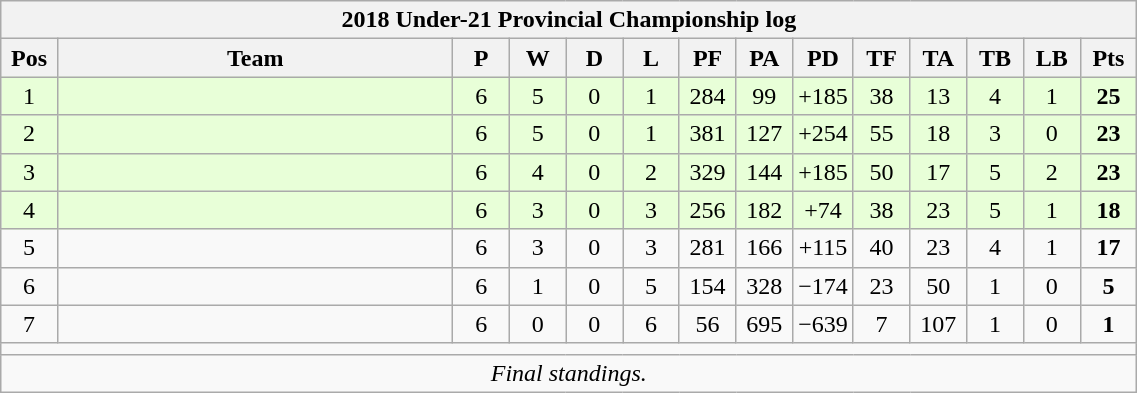<table class="wikitable" style="text-align:center; font-size:100%; width:60%;">
<tr>
<th colspan="100%" cellpadding="0" cellspacing="0"><strong>2018 Under-21 Provincial Championship log</strong></th>
</tr>
<tr>
<th style="width:5%;">Pos</th>
<th style="width:35%;">Team</th>
<th style="width:5%;">P</th>
<th style="width:5%;">W</th>
<th style="width:5%;">D</th>
<th style="width:5%;">L</th>
<th style="width:5%;">PF</th>
<th style="width:5%;">PA</th>
<th style="width:5%;">PD</th>
<th style="width:5%;">TF</th>
<th style="width:5%;">TA</th>
<th style="width:5%;">TB</th>
<th style="width:5%;">LB</th>
<th style="width:5%;">Pts<br></th>
</tr>
<tr style="background:#E8FFD8;">
<td>1</td>
<td style="text-align:left;"></td>
<td>6</td>
<td>5</td>
<td>0</td>
<td>1</td>
<td>284</td>
<td>99</td>
<td>+185</td>
<td>38</td>
<td>13</td>
<td>4</td>
<td>1</td>
<td><strong>25</strong></td>
</tr>
<tr style="background:#E8FFD8;">
<td>2</td>
<td style="text-align:left;"></td>
<td>6</td>
<td>5</td>
<td>0</td>
<td>1</td>
<td>381</td>
<td>127</td>
<td>+254</td>
<td>55</td>
<td>18</td>
<td>3</td>
<td>0</td>
<td><strong>23</strong></td>
</tr>
<tr style="background:#E8FFD8;">
<td>3</td>
<td style="text-align:left;"></td>
<td>6</td>
<td>4</td>
<td>0</td>
<td>2</td>
<td>329</td>
<td>144</td>
<td>+185</td>
<td>50</td>
<td>17</td>
<td>5</td>
<td>2</td>
<td><strong>23</strong></td>
</tr>
<tr style="background:#E8FFD8;">
<td>4</td>
<td style="text-align:left;"></td>
<td>6</td>
<td>3</td>
<td>0</td>
<td>3</td>
<td>256</td>
<td>182</td>
<td>+74</td>
<td>38</td>
<td>23</td>
<td>5</td>
<td>1</td>
<td><strong>18</strong></td>
</tr>
<tr>
<td>5</td>
<td style="text-align:left;"></td>
<td>6</td>
<td>3</td>
<td>0</td>
<td>3</td>
<td>281</td>
<td>166</td>
<td>+115</td>
<td>40</td>
<td>23</td>
<td>4</td>
<td>1</td>
<td><strong>17</strong></td>
</tr>
<tr>
<td>6</td>
<td style="text-align:left;"></td>
<td>6</td>
<td>1</td>
<td>0</td>
<td>5</td>
<td>154</td>
<td>328</td>
<td>−174</td>
<td>23</td>
<td>50</td>
<td>1</td>
<td>0</td>
<td><strong>5</strong></td>
</tr>
<tr>
<td>7</td>
<td style="text-align:left;"></td>
<td>6</td>
<td>0</td>
<td>0</td>
<td>6</td>
<td>56</td>
<td>695</td>
<td>−639</td>
<td>7</td>
<td>107</td>
<td>1</td>
<td>0</td>
<td><strong>1</strong></td>
</tr>
<tr>
<td colspan="100%" cellpadding="0" cellspacing="0"></td>
</tr>
<tr>
<td colspan="100%" cellpadding="0" cellspacing="0"><em>Final standings.</em></td>
</tr>
</table>
